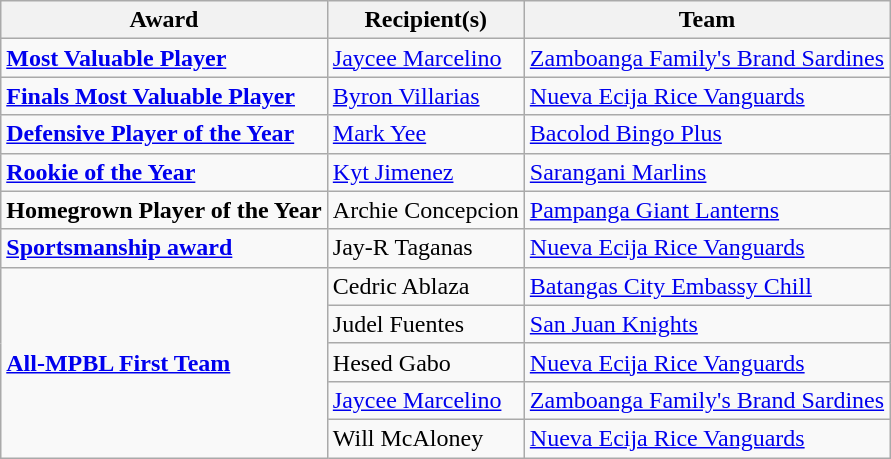<table class="wikitable">
<tr>
<th>Award</th>
<th>Recipient(s)</th>
<th>Team</th>
</tr>
<tr>
<td><strong><a href='#'>Most Valuable Player</a></strong></td>
<td><a href='#'>Jaycee Marcelino</a></td>
<td><a href='#'>Zamboanga Family's Brand Sardines</a></td>
</tr>
<tr>
<td><strong><a href='#'>Finals Most Valuable Player</a></strong></td>
<td><a href='#'>Byron Villarias</a></td>
<td><a href='#'>Nueva Ecija Rice Vanguards</a></td>
</tr>
<tr>
<td><strong><a href='#'>Defensive Player of the Year</a></strong></td>
<td><a href='#'>Mark Yee</a></td>
<td><a href='#'>Bacolod Bingo Plus</a></td>
</tr>
<tr>
<td><strong><a href='#'>Rookie of the Year</a></strong></td>
<td><a href='#'>Kyt Jimenez</a></td>
<td><a href='#'>Sarangani Marlins</a></td>
</tr>
<tr>
<td><strong>Homegrown Player of the Year</strong></td>
<td>Archie Concepcion</td>
<td><a href='#'>Pampanga Giant Lanterns</a></td>
</tr>
<tr>
<td><strong><a href='#'>Sportsmanship award</a></strong></td>
<td>Jay-R Taganas</td>
<td><a href='#'>Nueva Ecija Rice Vanguards</a></td>
</tr>
<tr>
<td rowspan="5"><strong><a href='#'>All-MPBL First Team</a></strong></td>
<td>Cedric Ablaza</td>
<td><a href='#'>Batangas City Embassy Chill</a></td>
</tr>
<tr>
<td>Judel Fuentes</td>
<td><a href='#'>San Juan Knights</a></td>
</tr>
<tr>
<td>Hesed Gabo</td>
<td><a href='#'>Nueva Ecija Rice Vanguards</a></td>
</tr>
<tr>
<td><a href='#'>Jaycee Marcelino</a></td>
<td><a href='#'>Zamboanga Family's Brand Sardines</a></td>
</tr>
<tr>
<td>Will McAloney</td>
<td><a href='#'>Nueva Ecija Rice Vanguards</a></td>
</tr>
</table>
